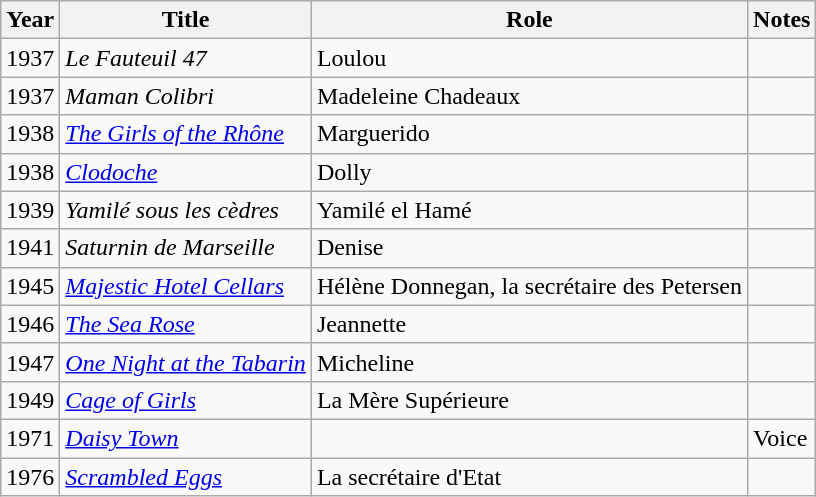<table class="wikitable">
<tr>
<th>Year</th>
<th>Title</th>
<th>Role</th>
<th>Notes</th>
</tr>
<tr>
<td>1937</td>
<td><em>Le Fauteuil 47</em></td>
<td>Loulou</td>
<td></td>
</tr>
<tr>
<td>1937</td>
<td><em>Maman Colibri</em></td>
<td>Madeleine Chadeaux</td>
<td></td>
</tr>
<tr>
<td>1938</td>
<td><em><a href='#'>The Girls of the Rhône</a></em></td>
<td>Marguerido</td>
<td></td>
</tr>
<tr>
<td>1938</td>
<td><em><a href='#'>Clodoche</a></em></td>
<td>Dolly</td>
<td></td>
</tr>
<tr>
<td>1939</td>
<td><em>Yamilé sous les cèdres</em></td>
<td>Yamilé el Hamé</td>
<td></td>
</tr>
<tr>
<td>1941</td>
<td><em>Saturnin de Marseille</em></td>
<td>Denise</td>
<td></td>
</tr>
<tr>
<td>1945</td>
<td><em><a href='#'>Majestic Hotel Cellars</a></em></td>
<td>Hélène Donnegan, la secrétaire des Petersen</td>
<td></td>
</tr>
<tr>
<td>1946</td>
<td><em><a href='#'>The Sea Rose</a></em></td>
<td>Jeannette</td>
<td></td>
</tr>
<tr>
<td>1947</td>
<td><em><a href='#'>One Night at the Tabarin</a></em></td>
<td>Micheline</td>
<td></td>
</tr>
<tr>
<td>1949</td>
<td><em><a href='#'>Cage of Girls</a></em></td>
<td>La Mère Supérieure</td>
<td></td>
</tr>
<tr>
<td>1971</td>
<td><em><a href='#'>Daisy Town</a></em></td>
<td></td>
<td>Voice</td>
</tr>
<tr>
<td>1976</td>
<td><em><a href='#'>Scrambled Eggs</a></em></td>
<td>La secrétaire d'Etat</td>
<td></td>
</tr>
</table>
